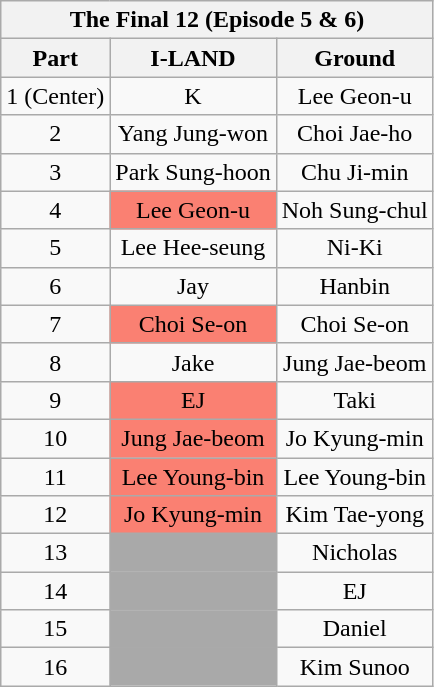<table class="wikitable" style="text-align:center">
<tr>
<th colspan="3">The Final 12 (Episode 5 & 6)</th>
</tr>
<tr>
<th>Part</th>
<th>I-LAND</th>
<th>Ground</th>
</tr>
<tr>
<td>1 (Center)</td>
<td>K</td>
<td>Lee Geon-u</td>
</tr>
<tr>
<td>2</td>
<td>Yang Jung-won</td>
<td>Choi Jae-ho</td>
</tr>
<tr>
<td>3</td>
<td>Park Sung-hoon</td>
<td>Chu Ji-min</td>
</tr>
<tr>
<td>4</td>
<td style="background:salmon;">Lee Geon-u</td>
<td>Noh Sung-chul</td>
</tr>
<tr>
<td>5</td>
<td>Lee Hee-seung</td>
<td>Ni-Ki</td>
</tr>
<tr>
<td>6</td>
<td>Jay</td>
<td>Hanbin</td>
</tr>
<tr>
<td>7</td>
<td style="background:salmon;">Choi Se-on</td>
<td>Choi Se-on</td>
</tr>
<tr>
<td>8</td>
<td>Jake</td>
<td>Jung Jae-beom</td>
</tr>
<tr>
<td>9</td>
<td style="background:salmon;">EJ</td>
<td>Taki</td>
</tr>
<tr>
<td>10</td>
<td style="background:salmon;">Jung Jae-beom</td>
<td>Jo Kyung-min</td>
</tr>
<tr>
<td>11</td>
<td style="background:salmon;">Lee Young-bin</td>
<td>Lee Young-bin</td>
</tr>
<tr>
<td>12</td>
<td style="background:salmon;">Jo Kyung-min</td>
<td>Kim Tae-yong</td>
</tr>
<tr>
<td>13</td>
<td style="background:darkgray;"></td>
<td>Nicholas</td>
</tr>
<tr>
<td>14</td>
<td style="background:darkgray;"></td>
<td>EJ</td>
</tr>
<tr>
<td>15</td>
<td style="background:darkgray;"></td>
<td>Daniel</td>
</tr>
<tr>
<td>16</td>
<td style="background:darkgray;"></td>
<td>Kim Sunoo</td>
</tr>
</table>
